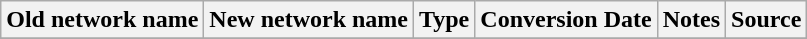<table class="wikitable">
<tr>
<th>Old network name</th>
<th>New network name</th>
<th>Type</th>
<th>Conversion Date</th>
<th>Notes</th>
<th>Source</th>
</tr>
<tr>
</tr>
</table>
